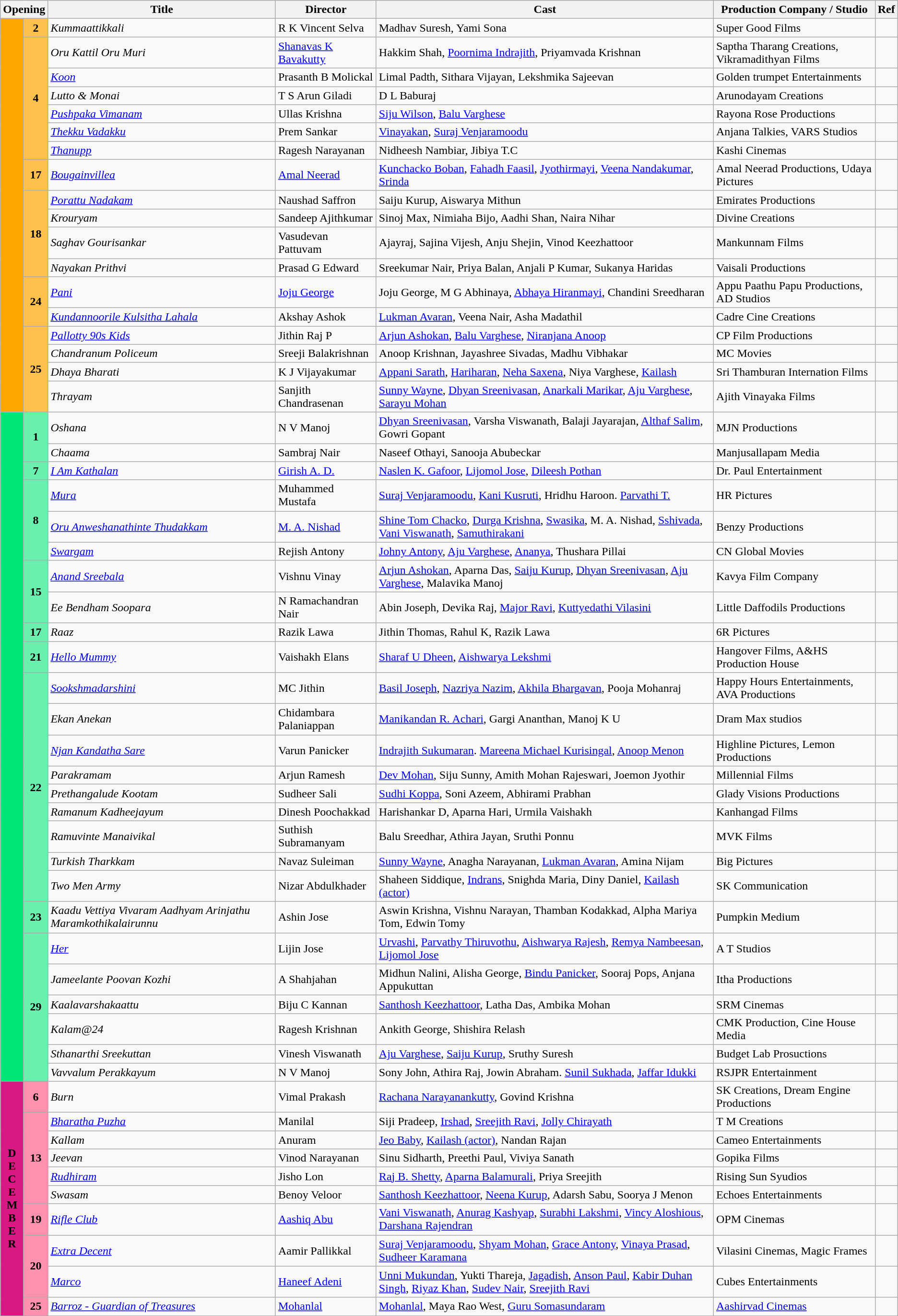<table class="wikitable sortable">
<tr>
<th colspan="2" class="unsortable">Opening</th>
<th>Title</th>
<th>Director</th>
<th>Cast</th>
<th>Production Company / Studio</th>
<th>Ref</th>
</tr>
<tr>
<td rowspan="18" style="text-align:center; background:orange; textcolor:#000;"><strong></strong></td>
<td rowspan="1" style="text-align:center;background:#ffc04c;"><strong>2</strong></td>
<td><em>Kummaattikkali</em></td>
<td>R K Vincent Selva</td>
<td>Madhav Suresh, Yami Sona</td>
<td>Super Good Films</td>
<td></td>
</tr>
<tr October>
<td rowspan="6" style="text-align:center;background:#ffc04c;"><strong>4</strong></td>
<td><em>Oru Kattil Oru Muri</em></td>
<td><a href='#'>Shanavas K Bavakutty</a></td>
<td>Hakkim Shah, <a href='#'>Poornima Indrajith</a>, Priyamvada Krishnan</td>
<td>Saptha Tharang Creations, <br> Vikramadithyan Films</td>
<td></td>
</tr>
<tr>
<td><em><a href='#'>Koon</a></em></td>
<td>Prasanth B Molickal</td>
<td>Limal Padth, Sithara Vijayan, Lekshmika Sajeevan</td>
<td>Golden trumpet Entertainments</td>
<td></td>
</tr>
<tr>
<td><em>Lutto & Monai</em></td>
<td>T S Arun Giladi</td>
<td>D L Baburaj</td>
<td>Arunodayam Creations</td>
<td></td>
</tr>
<tr>
<td><em><a href='#'>Pushpaka Vimanam</a></em></td>
<td>Ullas Krishna</td>
<td><a href='#'>Siju Wilson</a>, <a href='#'>Balu Varghese</a></td>
<td>Rayona Rose Productions</td>
<td></td>
</tr>
<tr>
<td><em><a href='#'>Thekku Vadakku</a></em></td>
<td>Prem Sankar</td>
<td><a href='#'>Vinayakan</a>, <a href='#'>Suraj Venjaramoodu</a></td>
<td>Anjana Talkies, VARS Studios</td>
<td></td>
</tr>
<tr>
<td><em><a href='#'>Thanupp</a></em></td>
<td>Ragesh Narayanan</td>
<td>Nidheesh Nambiar, Jibiya T.C</td>
<td>Kashi Cinemas</td>
<td></td>
</tr>
<tr>
<td rowspan="1" style="text-align:center;background:#ffc04c;"><strong>17</strong></td>
<td><em><a href='#'>Bougainvillea</a></em></td>
<td><a href='#'>Amal Neerad</a></td>
<td><a href='#'>Kunchacko Boban</a>, <a href='#'>Fahadh Faasil</a>, <a href='#'>Jyothirmayi</a>, <a href='#'>Veena Nandakumar</a>, <a href='#'>Srinda</a></td>
<td>Amal Neerad Productions, Udaya Pictures</td>
<td></td>
</tr>
<tr>
<td rowspan="4" style="text-align:center;background:#ffc04c;"><strong>18</strong></td>
<td><em><a href='#'>Porattu Nadakam</a></em></td>
<td>Naushad Saffron</td>
<td>Saiju Kurup, Aiswarya Mithun</td>
<td>Emirates Productions</td>
<td></td>
</tr>
<tr>
<td><em>Krouryam</em></td>
<td>Sandeep Ajithkumar</td>
<td>Sinoj Max, Nimiaha Bijo, Aadhi Shan, Naira Nihar</td>
<td>Divine Creations</td>
<td></td>
</tr>
<tr>
<td><em>Saghav Gourisankar</em></td>
<td>Vasudevan Pattuvam</td>
<td>Ajayraj, Sajina Vijesh, Anju Shejin, Vinod Keezhattoor</td>
<td>Mankunnam Films</td>
<td></td>
</tr>
<tr>
<td><em>Nayakan Prithvi</em></td>
<td>Prasad G Edward</td>
<td>Sreekumar Nair, Priya Balan, Anjali P Kumar, Sukanya Haridas</td>
<td>Vaisali Productions</td>
<td></td>
</tr>
<tr>
<td rowspan="2" style="text-align:center;background:#ffc04c;"><strong>24</strong></td>
<td><em><a href='#'>Pani</a></em></td>
<td><a href='#'>Joju George</a></td>
<td>Joju George, M G Abhinaya, <a href='#'>Abhaya Hiranmayi</a>, Chandini Sreedharan</td>
<td>Appu Paathu Papu Productions, AD Studios</td>
<td></td>
</tr>
<tr>
<td><em><a href='#'>Kundannoorile Kulsitha Lahala</a></em></td>
<td>Akshay Ashok</td>
<td><a href='#'>Lukman Avaran</a>, Veena Nair, Asha Madathil</td>
<td>Cadre Cine Creations</td>
<td></td>
</tr>
<tr>
<td rowspan="4" style="text-align:center;background:#ffc04c;"><strong>25</strong></td>
<td><em><a href='#'>Pallotty 90s Kids</a></em></td>
<td>Jithin Raj P</td>
<td><a href='#'>Arjun Ashokan</a>, <a href='#'>Balu Varghese</a>, <a href='#'>Niranjana Anoop</a></td>
<td>CP Film Productions</td>
<td></td>
</tr>
<tr>
<td><em>Chandranum Policeum</em></td>
<td>Sreeji Balakrishnan</td>
<td>Anoop Krishnan, Jayashree Sivadas, Madhu Vibhakar</td>
<td>MC Movies</td>
<td></td>
</tr>
<tr>
<td><em>Dhaya Bharati</em></td>
<td>K J Vijayakumar</td>
<td><a href='#'>Appani Sarath</a>, <a href='#'>Hariharan</a>, <a href='#'>Neha Saxena</a>, Niya Varghese, <a href='#'>Kailash</a></td>
<td>Sri Thamburan Internation Films</td>
<td></td>
</tr>
<tr>
<td><em>Thrayam</em></td>
<td>Sanjith Chandrasenan</td>
<td><a href='#'>Sunny Wayne</a>, <a href='#'>Dhyan Sreenivasan</a>, <a href='#'>Anarkali Marikar</a>, <a href='#'>Aju Varghese</a>, <a href='#'>Sarayu Mohan</a></td>
<td>Ajith Vinayaka Films</td>
<td></td>
</tr>
<tr>
<td rowspan="26" style="text-align:center;background:#00E676; textcolor:#000;"><strong></strong></td>
<td rowspan="2" style="text-align:center;background:#69F0AE;"><strong>1</strong></td>
<td><em>Oshana</em></td>
<td>N V Manoj</td>
<td><a href='#'>Dhyan Sreenivasan</a>, Varsha Viswanath, Balaji Jayarajan, <a href='#'>Althaf Salim</a>, Gowri Gopant</td>
<td>MJN Productions</td>
<td></td>
</tr>
<tr>
<td><em>Chaama</em></td>
<td>Sambraj Nair</td>
<td>Naseef Othayi, Sanooja Abubeckar</td>
<td>Manjusallapam Media</td>
<td></td>
</tr>
<tr>
<td rowspan="1" style="text-align:center;background:#69F0AE;"><strong>7</strong></td>
<td><em><a href='#'>I Am Kathalan</a></em></td>
<td><a href='#'>Girish A. D.</a></td>
<td><a href='#'>Naslen K. Gafoor</a>, <a href='#'>Lijomol Jose</a>, <a href='#'>Dileesh Pothan</a></td>
<td>Dr. Paul Entertainment</td>
<td></td>
</tr>
<tr>
<td rowspan="3" style="text-align:center;background:#69F0AE;"><strong>8</strong></td>
<td><em><a href='#'>Mura</a></em></td>
<td>Muhammed Mustafa</td>
<td><a href='#'>Suraj Venjaramoodu</a>, <a href='#'>Kani Kusruti</a>, Hridhu Haroon. <a href='#'>Parvathi T.</a></td>
<td>HR Pictures</td>
<td></td>
</tr>
<tr>
<td><em><a href='#'>Oru Anweshanathinte Thudakkam</a></em></td>
<td><a href='#'>M. A. Nishad</a></td>
<td><a href='#'>Shine Tom Chacko</a>, <a href='#'>Durga Krishna</a>, <a href='#'>Swasika</a>, M. A. Nishad, <a href='#'>Sshivada</a>, <a href='#'>Vani Viswanath</a>, <a href='#'>Samuthirakani</a></td>
<td>Benzy Productions</td>
<td></td>
</tr>
<tr>
<td><em><a href='#'>Swargam</a></em></td>
<td>Rejish Antony</td>
<td><a href='#'>Johny Antony</a>, <a href='#'>Aju Varghese</a>, <a href='#'>Ananya</a>, Thushara Pillai</td>
<td>CN Global Movies</td>
<td></td>
</tr>
<tr>
<td rowspan="2" style="text-align:center;background:#69F0AE;"><strong>15</strong></td>
<td><em><a href='#'>Anand Sreebala</a></em></td>
<td>Vishnu Vinay</td>
<td><a href='#'>Arjun Ashokan</a>, Aparna Das, <a href='#'>Saiju Kurup</a>, <a href='#'>Dhyan Sreenivasan</a>, <a href='#'>Aju Varghese</a>, Malavika Manoj</td>
<td>Kavya Film Company</td>
<td></td>
</tr>
<tr>
<td><em>Ee Bendham Soopara</em></td>
<td>N Ramachandran Nair</td>
<td>Abin Joseph, Devika Raj, <a href='#'>Major Ravi</a>, <a href='#'>Kuttyedathi Vilasini</a></td>
<td>Little Daffodils Productions</td>
<td></td>
</tr>
<tr>
<td rowspan="1" style="text-align:center;background:#69F0AE;"><strong>17</strong></td>
<td><em>Raaz</em></td>
<td>Razik Lawa</td>
<td>Jithin Thomas, Rahul K, Razik Lawa</td>
<td>6R Pictures</td>
<td></td>
</tr>
<tr>
<td rowspan="1" style="text-align:center;background:#69F0AE;"><strong>21</strong></td>
<td><em><a href='#'>Hello Mummy</a></em></td>
<td>Vaishakh Elans</td>
<td><a href='#'>Sharaf U Dheen</a>, <a href='#'>Aishwarya Lekshmi</a></td>
<td>Hangover Films, A&HS Production House</td>
<td></td>
</tr>
<tr>
<td rowspan="9" style="text-align:center;background:#69F0AE;"><strong>22</strong></td>
<td><em><a href='#'>Sookshmadarshini</a></em></td>
<td>MC Jithin</td>
<td><a href='#'>Basil Joseph</a>, <a href='#'>Nazriya Nazim</a>, <a href='#'>Akhila Bhargavan</a>, Pooja Mohanraj</td>
<td>Happy Hours Entertainments, AVA Productions</td>
<td></td>
</tr>
<tr>
<td><em>Ekan Anekan</em></td>
<td>Chidambara Palaniappan</td>
<td><a href='#'>Manikandan R. Achari</a>, Gargi Ananthan, Manoj K U</td>
<td>Dram Max studios</td>
<td></td>
</tr>
<tr>
<td><em><a href='#'>Njan Kandatha Sare</a></em></td>
<td>Varun Panicker</td>
<td><a href='#'>Indrajith Sukumaran</a>. <a href='#'>Mareena Michael Kurisingal</a>, <a href='#'>Anoop Menon</a></td>
<td>Highline Pictures, Lemon Productions</td>
<td></td>
</tr>
<tr>
<td><em>Parakramam</em></td>
<td>Arjun Ramesh</td>
<td><a href='#'>Dev Mohan</a>, Siju Sunny, Amith Mohan Rajeswari, Joemon Jyothir</td>
<td>Millennial Films</td>
<td></td>
</tr>
<tr>
<td><em>Prethangalude Kootam</em></td>
<td>Sudheer Sali</td>
<td><a href='#'>Sudhi Koppa</a>, Soni Azeem, Abhirami Prabhan</td>
<td>Glady Visions Productions</td>
<td></td>
</tr>
<tr>
<td><em>Ramanum Kadheejayum</em></td>
<td>Dinesh Poochakkad</td>
<td>Harishankar D, Aparna Hari, Urmila Vaishakh</td>
<td>Kanhangad Films</td>
<td></td>
</tr>
<tr>
<td><em>Ramuvinte Manaivikal</em></td>
<td>Suthish Subramanyam</td>
<td>Balu Sreedhar, Athira Jayan, Sruthi Ponnu</td>
<td>MVK Films</td>
<td></td>
</tr>
<tr>
<td><em>Turkish Tharkkam</em></td>
<td>Navaz Suleiman</td>
<td><a href='#'>Sunny Wayne</a>, Anagha Narayanan, <a href='#'>Lukman Avaran</a>, Amina Nijam</td>
<td>Big Pictures</td>
<td></td>
</tr>
<tr>
<td><em>Two Men Army</em></td>
<td>Nizar Abdulkhader</td>
<td>Shaheen Siddique, <a href='#'>Indrans</a>, Snighda Maria, Diny Daniel, <a href='#'>Kailash (actor)</a></td>
<td>SK Communication</td>
<td></td>
</tr>
<tr>
<td rowspan="1" style="text-align:center;background:#69F0AE;"><strong>23</strong></td>
<td><em>Kaadu Vettiya Vivaram Aadhyam Arinjathu Maramkothikalairunnu</em></td>
<td>Ashin Jose</td>
<td>Aswin Krishna, Vishnu Narayan, Thamban Kodakkad, Alpha Mariya Tom, Edwin Tomy</td>
<td>Pumpkin Medium</td>
<td></td>
</tr>
<tr>
<td rowspan="6" style="text-align:center;background:#69F0AE;"><strong>29</strong></td>
<td><em><a href='#'>Her</a></em></td>
<td>Lijin Jose</td>
<td><a href='#'>Urvashi</a>, <a href='#'>Parvathy Thiruvothu</a>, <a href='#'>Aishwarya Rajesh</a>, <a href='#'>Remya Nambeesan</a>, <a href='#'>Lijomol Jose</a></td>
<td>A T Studios</td>
<td></td>
</tr>
<tr>
<td><em>Jameelante Poovan Kozhi</em></td>
<td>A Shahjahan</td>
<td>Midhun Nalini, Alisha George, <a href='#'>Bindu Panicker</a>, Sooraj Pops, Anjana Appukuttan</td>
<td>Itha Productions</td>
<td></td>
</tr>
<tr>
<td><em>Kaalavarshakaattu</em></td>
<td>Biju C Kannan</td>
<td><a href='#'>Santhosh Keezhattoor</a>, Latha Das, Ambika Mohan</td>
<td>SRM Cinemas</td>
<td></td>
</tr>
<tr>
<td><em>Kalam@24</em></td>
<td>Ragesh Krishnan</td>
<td>Ankith George, Shishira Relash</td>
<td>CMK Production, Cine House Media</td>
<td></td>
</tr>
<tr>
<td><em>Sthanarthi Sreekuttan</em></td>
<td>Vinesh Viswanath</td>
<td><a href='#'>Aju Varghese</a>, <a href='#'>Saiju Kurup</a>, Sruthy Suresh</td>
<td>Budget Lab Prosuctions</td>
<td></td>
</tr>
<tr>
<td><em>Vavvalum Perakkayum</em></td>
<td>N V Manoj</td>
<td>Sony John, Athira Raj, Jowin Abraham. <a href='#'>Sunil Sukhada</a>, <a href='#'>Jaffar Idukki</a></td>
<td>RSJPR Entertainment</td>
<td></td>
</tr>
<tr>
<td rowspan="38" style="text-align:center;background:#DA1884; textcolor:#000;"><strong>D<br>E<br>C<br>E<br>M<br>B<br>E<br>R</strong></td>
<td style="text-align:center;background:#FF91AF;"><strong>6</strong></td>
<td><em>Burn</em></td>
<td>Vimal Prakash</td>
<td><a href='#'>Rachana Narayanankutty</a>, Govind Krishna</td>
<td>SK Creations, Dream Engine Productions</td>
<td></td>
</tr>
<tr>
<td rowspan="5" style="text-align:center;background:#FF91AF;"><strong>13</strong></td>
<td><a href='#'><em>Bharatha Puzha</em></a></td>
<td>Manilal</td>
<td>Siji Pradeep, <a href='#'>Irshad</a>, <a href='#'>Sreejith Ravi</a>, <a href='#'>Jolly Chirayath</a></td>
<td>T M Creations</td>
<td></td>
</tr>
<tr>
<td><em>Kallam</em></td>
<td>Anuram</td>
<td><a href='#'>Jeo Baby</a>, <a href='#'>Kailash (actor)</a>, Nandan Rajan</td>
<td>Cameo Entertainments</td>
<td></td>
</tr>
<tr>
<td><em>Jeevan</em></td>
<td>Vinod Narayanan</td>
<td>Sinu Sidharth, Preethi Paul, Viviya Sanath</td>
<td>Gopika Films</td>
<td></td>
</tr>
<tr>
<td><em><a href='#'>Rudhiram</a></em></td>
<td>Jisho Lon</td>
<td><a href='#'>Raj B. Shetty</a>, <a href='#'>Aparna Balamurali</a>, Priya Sreejith</td>
<td>Rising Sun Syudios</td>
<td></td>
</tr>
<tr>
<td><em>Swasam</em></td>
<td>Benoy Veloor</td>
<td><a href='#'>Santhosh Keezhattoor</a>, <a href='#'>Neena Kurup</a>, Adarsh Sabu, Soorya J Menon</td>
<td>Echoes Entertainments</td>
<td></td>
</tr>
<tr>
<td style="text-align:center;background:#FF91AF;"><strong>19</strong></td>
<td><em><a href='#'>Rifle Club</a></em></td>
<td><a href='#'>Aashiq Abu</a></td>
<td><a href='#'>Vani Viswanath</a>, <a href='#'>Anurag Kashyap</a>, <a href='#'>Surabhi Lakshmi</a>, <a href='#'>Vincy Aloshious</a>, <a href='#'>Darshana Rajendran</a></td>
<td>OPM Cinemas</td>
<td></td>
</tr>
<tr>
<td rowspan="2" style="text-align:center;background:#FF91AF;"><strong>20</strong></td>
<td><em><a href='#'>Extra Decent</a></em></td>
<td>Aamir Pallikkal</td>
<td><a href='#'>Suraj Venjaramoodu</a>, <a href='#'>Shyam Mohan</a>, <a href='#'>Grace Antony</a>, <a href='#'>Vinaya Prasad</a>, <a href='#'>Sudheer Karamana</a></td>
<td>Vilasini Cinemas, Magic Frames</td>
<td></td>
</tr>
<tr>
<td><a href='#'><em>Marco</em></a></td>
<td><a href='#'>Haneef Adeni</a></td>
<td><a href='#'>Unni Mukundan</a>, Yukti Thareja, <a href='#'>Jagadish</a>, <a href='#'>Anson Paul</a>, <a href='#'>Kabir Duhan Singh</a>, <a href='#'>Riyaz Khan</a>, <a href='#'>Sudev Nair</a>, <a href='#'>Sreejith Ravi</a></td>
<td>Cubes Entertainments</td>
<td></td>
</tr>
<tr>
<td style="text-align:center;background:#FF91AF;"><strong>25</strong></td>
<td><em><a href='#'>Barroz - Guardian of Treasures</a></em></td>
<td><a href='#'>Mohanlal</a></td>
<td><a href='#'>Mohanlal</a>, Maya Rao West, <a href='#'>Guru Somasundaram</a></td>
<td><a href='#'>Aashirvad Cinemas</a></td>
<td></td>
</tr>
</table>
